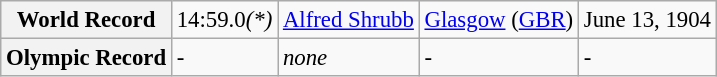<table class="wikitable" style="font-size:95%;">
<tr>
<th>World Record</th>
<td>14:59.0<em>(*)</em></td>
<td> <a href='#'>Alfred Shrubb</a></td>
<td><a href='#'>Glasgow</a> (<a href='#'>GBR</a>)</td>
<td>June 13, 1904</td>
</tr>
<tr>
<th>Olympic Record</th>
<td>-</td>
<td><em>none</em></td>
<td>-</td>
<td>-</td>
</tr>
</table>
